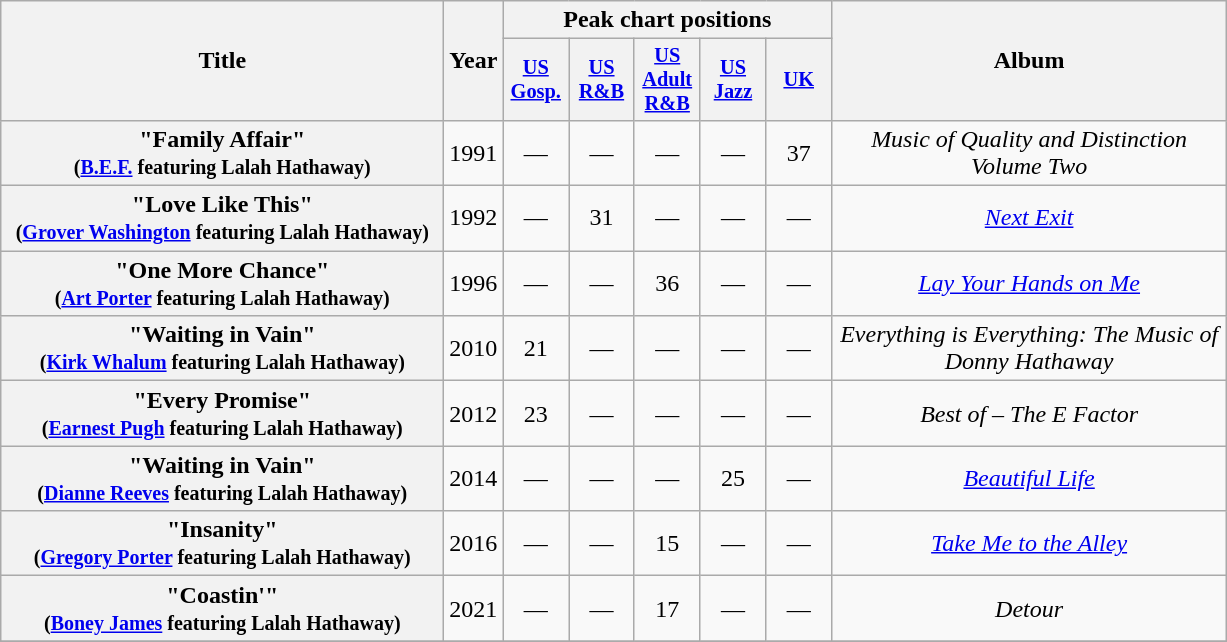<table class="wikitable plainrowheaders" style="text-align: center;" border="1">
<tr>
<th scope="col" rowspan="2" style="width:18em;">Title</th>
<th scope="col" rowspan="2" style="width:1em;">Year</th>
<th scope="col" colspan="5">Peak chart positions</th>
<th scope="col" rowspan="2" style="width:16em;">Album</th>
</tr>
<tr>
<th scope="col" style="width:2.75em;font-size:85%;"><a href='#'>US <br> Gosp.</a> <br> </th>
<th scope="col" style="width:2.75em;font-size:85%;"><a href='#'>US <br> R&B</a> <br> </th>
<th scope="col" style="width:2.75em;font-size:85%;"><a href='#'>US <br> Adult <br> R&B</a></th>
<th scope="col" style="width:2.75em;font-size:85%;"><a href='#'>US <br>Jazz</a> <br> </th>
<th scope="col" style="width:2.75em;font-size:85%;"><a href='#'>UK</a><br></th>
</tr>
<tr>
<th scope="row">"Family Affair" <br><small>(<a href='#'>B.E.F.</a> featuring Lalah Hathaway)</small></th>
<td style="text-align:center;">1991</td>
<td style="text-align:center;">—</td>
<td style="text-align:center;">—</td>
<td style="text-align:center;">—</td>
<td style="text-align:center;">—</td>
<td style="text-align:center;">37</td>
<td align=><em>Music of Quality and Distinction Volume Two</em></td>
</tr>
<tr>
<th scope="row">"Love Like This" <br><small>(<a href='#'>Grover Washington</a> featuring Lalah Hathaway)</small></th>
<td style="text-align:center;">1992</td>
<td style="text-align:center;">—</td>
<td style="text-align:center;">31</td>
<td style="text-align:center;">—</td>
<td style="text-align:center;">—</td>
<td style="text-align:center;">—</td>
<td align=><em><a href='#'>Next Exit</a></em></td>
</tr>
<tr>
<th scope="row">"One More Chance" <br><small>(<a href='#'>Art Porter</a> featuring Lalah Hathaway)</small></th>
<td style="text-align:center;">1996</td>
<td style="text-align:center;">—</td>
<td style="text-align:center;">—</td>
<td style="text-align:center;">36</td>
<td style="text-align:center;">—</td>
<td style="text-align:center;">—</td>
<td align=><em><a href='#'>Lay Your Hands on Me</a></em></td>
</tr>
<tr>
<th scope="row">"Waiting in Vain" <br><small>(<a href='#'>Kirk Whalum</a> featuring Lalah Hathaway)</small></th>
<td style="text-align:center;">2010</td>
<td style="text-align:center;">21</td>
<td style="text-align:center;">—</td>
<td style="text-align:center;">—</td>
<td style="text-align:center;">—</td>
<td style="text-align:center;">—</td>
<td align=><em>Everything is Everything: The Music of Donny Hathaway</em></td>
</tr>
<tr>
<th scope="row">"Every Promise" <br><small>(<a href='#'>Earnest Pugh</a> featuring Lalah Hathaway)</small></th>
<td style="text-align:center;">2012</td>
<td style="text-align:center;">23</td>
<td style="text-align:center;">—</td>
<td style="text-align:center;">—</td>
<td style="text-align:center;">—</td>
<td style="text-align:center;">—</td>
<td align=><em>Best of – The E Factor</em></td>
</tr>
<tr>
<th scope="row">"Waiting in Vain" <br><small>(<a href='#'>Dianne Reeves</a> featuring Lalah Hathaway)</small></th>
<td style="text-align:center;">2014</td>
<td style="text-align:center;">—</td>
<td style="text-align:center;">—</td>
<td style="text-align:center;">—</td>
<td style="text-align:center;">25</td>
<td style="text-align:center;">—</td>
<td align=><em><a href='#'>Beautiful Life</a></em></td>
</tr>
<tr>
<th scope="row">"Insanity" <br><small>(<a href='#'>Gregory Porter</a> featuring Lalah Hathaway)</small></th>
<td style="text-align:center;">2016</td>
<td style="text-align:center;">—</td>
<td style="text-align:center;">—</td>
<td style="text-align:center;">15</td>
<td style="text-align:center;">—</td>
<td style="text-align:center;">—</td>
<td align=><em><a href='#'>Take Me to the Alley</a></em></td>
</tr>
<tr>
<th scope="row">"Coastin'" <br><small>(<a href='#'>Boney James</a> featuring Lalah Hathaway)</small></th>
<td style="text-align:center;">2021</td>
<td style="text-align:center;">—</td>
<td style="text-align:center;">—</td>
<td style="text-align:center;">17</td>
<td style="text-align:center;">—</td>
<td style="text-align:center;">—</td>
<td align=><em>Detour</em></td>
</tr>
<tr>
</tr>
</table>
